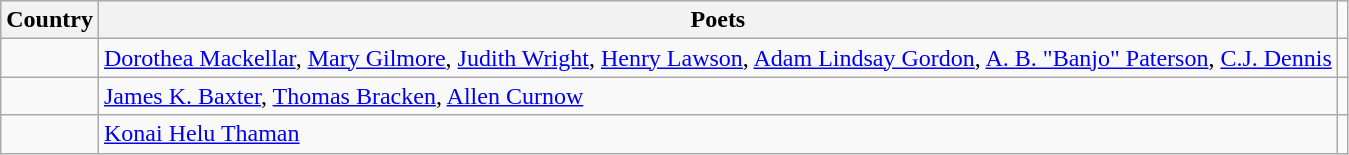<table class="wikitable sortable">
<tr>
<th>Country</th>
<th>Poets</th>
</tr>
<tr>
<td></td>
<td><a href='#'>Dorothea Mackellar</a>, <a href='#'>Mary Gilmore</a>, <a href='#'>Judith Wright</a>, <a href='#'>Henry Lawson</a>, <a href='#'>Adam Lindsay Gordon</a>, <a href='#'>A. B. "Banjo" Paterson</a>, <a href='#'>C.J. Dennis</a></td>
<td></td>
</tr>
<tr>
<td></td>
<td><a href='#'>James K. Baxter</a>, <a href='#'>Thomas Bracken</a>, <a href='#'>Allen Curnow</a></td>
<td></td>
</tr>
<tr>
<td></td>
<td><a href='#'>Konai Helu Thaman</a></td>
<td></td>
</tr>
</table>
